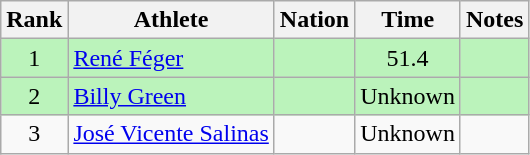<table class="wikitable sortable" style="text-align:center">
<tr>
<th>Rank</th>
<th>Athlete</th>
<th>Nation</th>
<th>Time</th>
<th>Notes</th>
</tr>
<tr bgcolor=bbf3bb>
<td>1</td>
<td align=left><a href='#'>René Féger</a></td>
<td align=left></td>
<td>51.4</td>
<td></td>
</tr>
<tr bgcolor=bbf3bb>
<td>2</td>
<td align=left><a href='#'>Billy Green</a></td>
<td align=left></td>
<td>Unknown</td>
<td></td>
</tr>
<tr>
<td>3</td>
<td align=left><a href='#'>José Vicente Salinas</a></td>
<td align=left></td>
<td>Unknown</td>
<td></td>
</tr>
</table>
